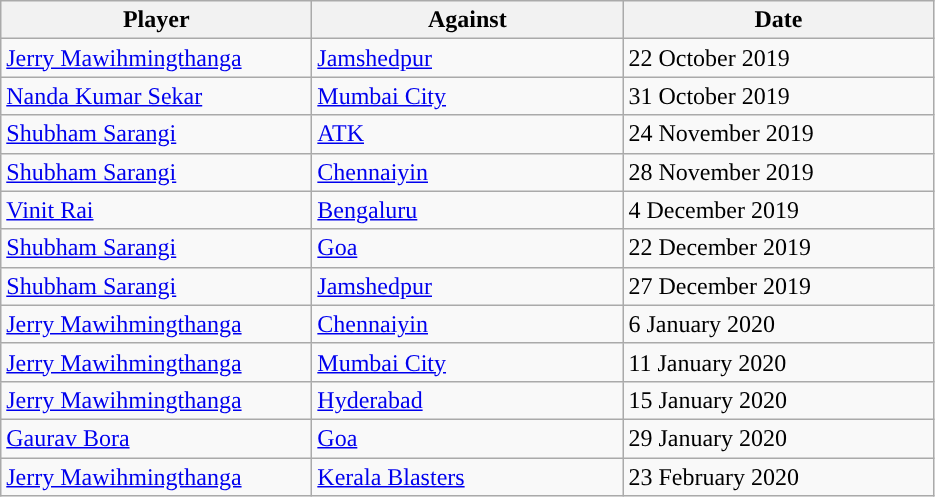<table class="wikitable" style="text-align:left">
<tr>
<th style="width:200px;" style="background:#1f1d4a; color:#FF0000;">Player</th>
<th style="width:200px;" style="background:#1f1d4a; color:#FF0000;">Against</th>
<th style="width:200px;" style="background:#1f1d4a; color:#FF0000;">Date</th>
</tr>
<tr>
<td> <a href='#'>Jerry Mawihmingthanga</a></td>
<td><a href='#'>Jamshedpur</a></td>
<td>22 October 2019</td>
</tr>
<tr>
<td> <a href='#'>Nanda Kumar Sekar</a></td>
<td><a href='#'>Mumbai City</a></td>
<td>31 October 2019</td>
</tr>
<tr>
<td> <a href='#'>Shubham Sarangi</a></td>
<td><a href='#'>ATK</a></td>
<td>24 November 2019</td>
</tr>
<tr>
<td> <a href='#'>Shubham Sarangi</a></td>
<td><a href='#'>Chennaiyin</a></td>
<td>28 November 2019</td>
</tr>
<tr>
<td> <a href='#'>Vinit Rai</a></td>
<td><a href='#'>Bengaluru</a></td>
<td>4 December 2019</td>
</tr>
<tr>
<td> <a href='#'>Shubham Sarangi</a></td>
<td><a href='#'>Goa</a></td>
<td>22 December 2019</td>
</tr>
<tr>
<td> <a href='#'>Shubham Sarangi</a></td>
<td><a href='#'>Jamshedpur</a></td>
<td>27 December 2019</td>
</tr>
<tr>
<td> <a href='#'>Jerry Mawihmingthanga</a></td>
<td><a href='#'>Chennaiyin</a></td>
<td>6 January 2020</td>
</tr>
<tr>
<td> <a href='#'>Jerry Mawihmingthanga</a></td>
<td><a href='#'>Mumbai City</a></td>
<td>11 January 2020</td>
</tr>
<tr>
<td> <a href='#'>Jerry Mawihmingthanga</a></td>
<td><a href='#'>Hyderabad</a></td>
<td>15 January 2020</td>
</tr>
<tr>
<td> <a href='#'>Gaurav Bora</a></td>
<td><a href='#'>Goa</a></td>
<td>29 January 2020</td>
</tr>
<tr>
<td> <a href='#'>Jerry Mawihmingthanga</a></td>
<td><a href='#'>Kerala Blasters</a></td>
<td>23 February 2020</td>
</tr>
</table>
